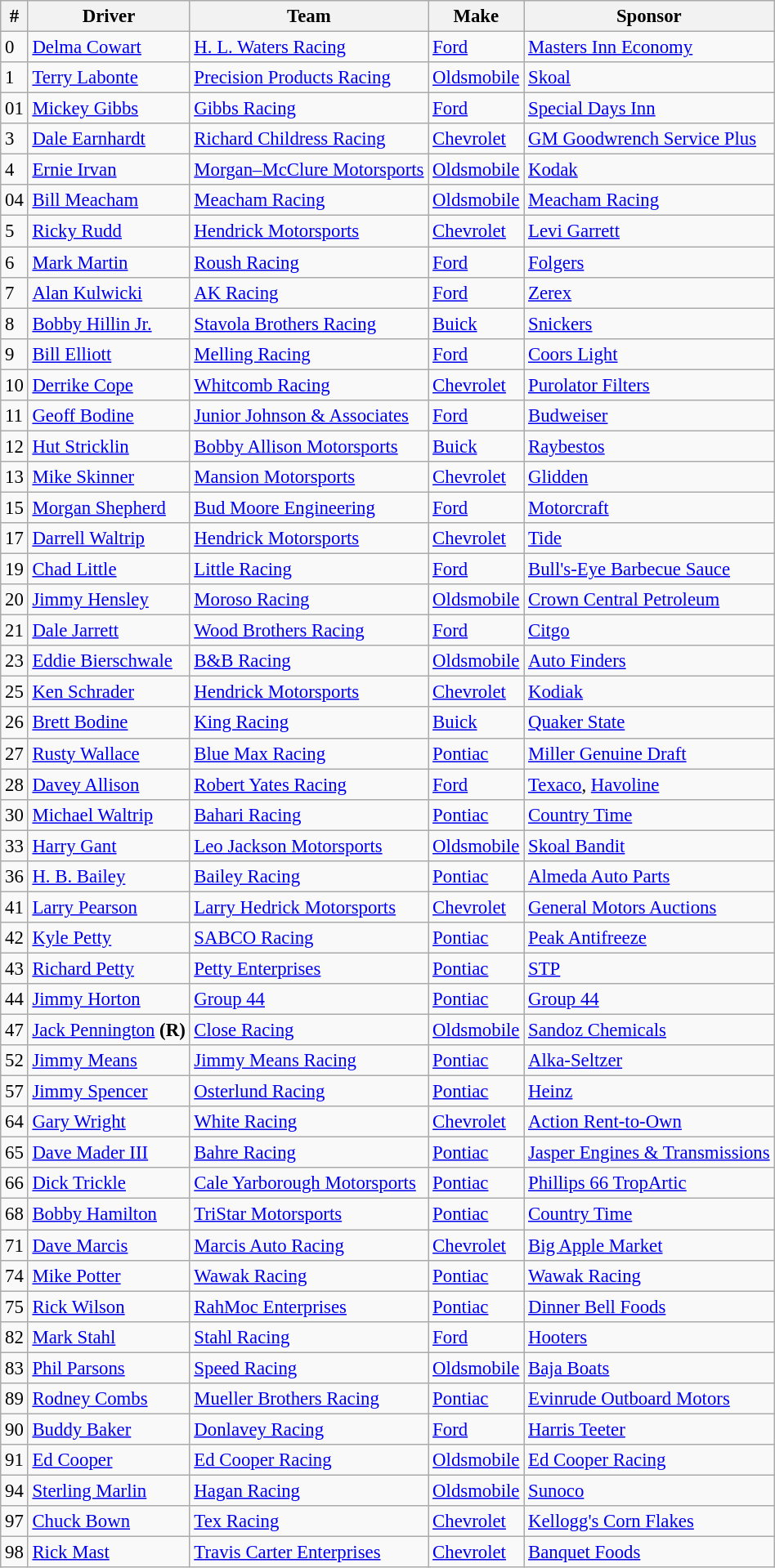<table class="wikitable" style="font-size:95%">
<tr>
<th>#</th>
<th>Driver</th>
<th>Team</th>
<th>Make</th>
<th>Sponsor</th>
</tr>
<tr>
<td>0</td>
<td><a href='#'>Delma Cowart</a></td>
<td><a href='#'>H. L. Waters Racing</a></td>
<td><a href='#'>Ford</a></td>
<td><a href='#'>Masters Inn Economy</a></td>
</tr>
<tr>
<td>1</td>
<td><a href='#'>Terry Labonte</a></td>
<td><a href='#'>Precision Products Racing</a></td>
<td><a href='#'>Oldsmobile</a></td>
<td><a href='#'>Skoal</a></td>
</tr>
<tr>
<td>01</td>
<td><a href='#'>Mickey Gibbs</a></td>
<td><a href='#'>Gibbs Racing</a></td>
<td><a href='#'>Ford</a></td>
<td><a href='#'>Special Days Inn</a></td>
</tr>
<tr>
<td>3</td>
<td><a href='#'>Dale Earnhardt</a></td>
<td><a href='#'>Richard Childress Racing</a></td>
<td><a href='#'>Chevrolet</a></td>
<td><a href='#'>GM Goodwrench Service Plus</a></td>
</tr>
<tr>
<td>4</td>
<td><a href='#'>Ernie Irvan</a></td>
<td><a href='#'>Morgan–McClure Motorsports</a></td>
<td><a href='#'>Oldsmobile</a></td>
<td><a href='#'>Kodak</a></td>
</tr>
<tr>
<td>04</td>
<td><a href='#'>Bill Meacham</a></td>
<td><a href='#'>Meacham Racing</a></td>
<td><a href='#'>Oldsmobile</a></td>
<td><a href='#'>Meacham Racing</a></td>
</tr>
<tr>
<td>5</td>
<td><a href='#'>Ricky Rudd</a></td>
<td><a href='#'>Hendrick Motorsports</a></td>
<td><a href='#'>Chevrolet</a></td>
<td><a href='#'>Levi Garrett</a></td>
</tr>
<tr>
<td>6</td>
<td><a href='#'>Mark Martin</a></td>
<td><a href='#'>Roush Racing</a></td>
<td><a href='#'>Ford</a></td>
<td><a href='#'>Folgers</a></td>
</tr>
<tr>
<td>7</td>
<td><a href='#'>Alan Kulwicki</a></td>
<td><a href='#'>AK Racing</a></td>
<td><a href='#'>Ford</a></td>
<td><a href='#'>Zerex</a></td>
</tr>
<tr>
<td>8</td>
<td><a href='#'>Bobby Hillin Jr.</a></td>
<td><a href='#'>Stavola Brothers Racing</a></td>
<td><a href='#'>Buick</a></td>
<td><a href='#'>Snickers</a></td>
</tr>
<tr>
<td>9</td>
<td><a href='#'>Bill Elliott</a></td>
<td><a href='#'>Melling Racing</a></td>
<td><a href='#'>Ford</a></td>
<td><a href='#'>Coors Light</a></td>
</tr>
<tr>
<td>10</td>
<td><a href='#'>Derrike Cope</a></td>
<td><a href='#'>Whitcomb Racing</a></td>
<td><a href='#'>Chevrolet</a></td>
<td><a href='#'>Purolator Filters</a></td>
</tr>
<tr>
<td>11</td>
<td><a href='#'>Geoff Bodine</a></td>
<td><a href='#'>Junior Johnson & Associates</a></td>
<td><a href='#'>Ford</a></td>
<td><a href='#'>Budweiser</a></td>
</tr>
<tr>
<td>12</td>
<td><a href='#'>Hut Stricklin</a></td>
<td><a href='#'>Bobby Allison Motorsports</a></td>
<td><a href='#'>Buick</a></td>
<td><a href='#'>Raybestos</a></td>
</tr>
<tr>
<td>13</td>
<td><a href='#'>Mike Skinner</a></td>
<td><a href='#'>Mansion Motorsports</a></td>
<td><a href='#'>Chevrolet</a></td>
<td><a href='#'>Glidden</a></td>
</tr>
<tr>
<td>15</td>
<td><a href='#'>Morgan Shepherd</a></td>
<td><a href='#'>Bud Moore Engineering</a></td>
<td><a href='#'>Ford</a></td>
<td><a href='#'>Motorcraft</a></td>
</tr>
<tr>
<td>17</td>
<td><a href='#'>Darrell Waltrip</a></td>
<td><a href='#'>Hendrick Motorsports</a></td>
<td><a href='#'>Chevrolet</a></td>
<td><a href='#'>Tide</a></td>
</tr>
<tr>
<td>19</td>
<td><a href='#'>Chad Little</a></td>
<td><a href='#'>Little Racing</a></td>
<td><a href='#'>Ford</a></td>
<td><a href='#'>Bull's-Eye Barbecue Sauce</a></td>
</tr>
<tr>
<td>20</td>
<td><a href='#'>Jimmy Hensley</a></td>
<td><a href='#'>Moroso Racing</a></td>
<td><a href='#'>Oldsmobile</a></td>
<td><a href='#'>Crown Central Petroleum</a></td>
</tr>
<tr>
<td>21</td>
<td><a href='#'>Dale Jarrett</a></td>
<td><a href='#'>Wood Brothers Racing</a></td>
<td><a href='#'>Ford</a></td>
<td><a href='#'>Citgo</a></td>
</tr>
<tr>
<td>23</td>
<td><a href='#'>Eddie Bierschwale</a></td>
<td><a href='#'>B&B Racing</a></td>
<td><a href='#'>Oldsmobile</a></td>
<td><a href='#'>Auto Finders</a></td>
</tr>
<tr>
<td>25</td>
<td><a href='#'>Ken Schrader</a></td>
<td><a href='#'>Hendrick Motorsports</a></td>
<td><a href='#'>Chevrolet</a></td>
<td><a href='#'>Kodiak</a></td>
</tr>
<tr>
<td>26</td>
<td><a href='#'>Brett Bodine</a></td>
<td><a href='#'>King Racing</a></td>
<td><a href='#'>Buick</a></td>
<td><a href='#'>Quaker State</a></td>
</tr>
<tr>
<td>27</td>
<td><a href='#'>Rusty Wallace</a></td>
<td><a href='#'>Blue Max Racing</a></td>
<td><a href='#'>Pontiac</a></td>
<td><a href='#'>Miller Genuine Draft</a></td>
</tr>
<tr>
<td>28</td>
<td><a href='#'>Davey Allison</a></td>
<td><a href='#'>Robert Yates Racing</a></td>
<td><a href='#'>Ford</a></td>
<td><a href='#'>Texaco</a>, <a href='#'>Havoline</a></td>
</tr>
<tr>
<td>30</td>
<td><a href='#'>Michael Waltrip</a></td>
<td><a href='#'>Bahari Racing</a></td>
<td><a href='#'>Pontiac</a></td>
<td><a href='#'>Country Time</a></td>
</tr>
<tr>
<td>33</td>
<td><a href='#'>Harry Gant</a></td>
<td><a href='#'>Leo Jackson Motorsports</a></td>
<td><a href='#'>Oldsmobile</a></td>
<td><a href='#'>Skoal Bandit</a></td>
</tr>
<tr>
<td>36</td>
<td><a href='#'>H. B. Bailey</a></td>
<td><a href='#'>Bailey Racing</a></td>
<td><a href='#'>Pontiac</a></td>
<td><a href='#'>Almeda Auto Parts</a></td>
</tr>
<tr>
<td>41</td>
<td><a href='#'>Larry Pearson</a></td>
<td><a href='#'>Larry Hedrick Motorsports</a></td>
<td><a href='#'>Chevrolet</a></td>
<td><a href='#'>General Motors Auctions</a></td>
</tr>
<tr>
<td>42</td>
<td><a href='#'>Kyle Petty</a></td>
<td><a href='#'>SABCO Racing</a></td>
<td><a href='#'>Pontiac</a></td>
<td><a href='#'>Peak Antifreeze</a></td>
</tr>
<tr>
<td>43</td>
<td><a href='#'>Richard Petty</a></td>
<td><a href='#'>Petty Enterprises</a></td>
<td><a href='#'>Pontiac</a></td>
<td><a href='#'>STP</a></td>
</tr>
<tr>
<td>44</td>
<td><a href='#'>Jimmy Horton</a></td>
<td><a href='#'>Group 44</a></td>
<td><a href='#'>Pontiac</a></td>
<td><a href='#'>Group 44</a></td>
</tr>
<tr>
<td>47</td>
<td><a href='#'>Jack Pennington</a> <strong>(R)</strong></td>
<td><a href='#'>Close Racing</a></td>
<td><a href='#'>Oldsmobile</a></td>
<td><a href='#'>Sandoz Chemicals</a></td>
</tr>
<tr>
<td>52</td>
<td><a href='#'>Jimmy Means</a></td>
<td><a href='#'>Jimmy Means Racing</a></td>
<td><a href='#'>Pontiac</a></td>
<td><a href='#'>Alka-Seltzer</a></td>
</tr>
<tr>
<td>57</td>
<td><a href='#'>Jimmy Spencer</a></td>
<td><a href='#'>Osterlund Racing</a></td>
<td><a href='#'>Pontiac</a></td>
<td><a href='#'>Heinz</a></td>
</tr>
<tr>
<td>64</td>
<td><a href='#'>Gary Wright</a></td>
<td><a href='#'>White Racing</a></td>
<td><a href='#'>Chevrolet</a></td>
<td><a href='#'>Action Rent-to-Own</a></td>
</tr>
<tr>
<td>65</td>
<td><a href='#'>Dave Mader III</a></td>
<td><a href='#'>Bahre Racing</a></td>
<td><a href='#'>Pontiac</a></td>
<td><a href='#'>Jasper Engines & Transmissions</a></td>
</tr>
<tr>
<td>66</td>
<td><a href='#'>Dick Trickle</a></td>
<td><a href='#'>Cale Yarborough Motorsports</a></td>
<td><a href='#'>Pontiac</a></td>
<td><a href='#'>Phillips 66 TropArtic</a></td>
</tr>
<tr>
<td>68</td>
<td><a href='#'>Bobby Hamilton</a></td>
<td><a href='#'>TriStar Motorsports</a></td>
<td><a href='#'>Pontiac</a></td>
<td><a href='#'>Country Time</a></td>
</tr>
<tr>
<td>71</td>
<td><a href='#'>Dave Marcis</a></td>
<td><a href='#'>Marcis Auto Racing</a></td>
<td><a href='#'>Chevrolet</a></td>
<td><a href='#'>Big Apple Market</a></td>
</tr>
<tr>
<td>74</td>
<td><a href='#'>Mike Potter</a></td>
<td><a href='#'>Wawak Racing</a></td>
<td><a href='#'>Pontiac</a></td>
<td><a href='#'>Wawak Racing</a></td>
</tr>
<tr>
<td>75</td>
<td><a href='#'>Rick Wilson</a></td>
<td><a href='#'>RahMoc Enterprises</a></td>
<td><a href='#'>Pontiac</a></td>
<td><a href='#'>Dinner Bell Foods</a></td>
</tr>
<tr>
<td>82</td>
<td><a href='#'>Mark Stahl</a></td>
<td><a href='#'>Stahl Racing</a></td>
<td><a href='#'>Ford</a></td>
<td><a href='#'>Hooters</a></td>
</tr>
<tr>
<td>83</td>
<td><a href='#'>Phil Parsons</a></td>
<td><a href='#'>Speed Racing</a></td>
<td><a href='#'>Oldsmobile</a></td>
<td><a href='#'>Baja Boats</a></td>
</tr>
<tr>
<td>89</td>
<td><a href='#'>Rodney Combs</a></td>
<td><a href='#'>Mueller Brothers Racing</a></td>
<td><a href='#'>Pontiac</a></td>
<td><a href='#'>Evinrude Outboard Motors</a></td>
</tr>
<tr>
<td>90</td>
<td><a href='#'>Buddy Baker</a></td>
<td><a href='#'>Donlavey Racing</a></td>
<td><a href='#'>Ford</a></td>
<td><a href='#'>Harris Teeter</a></td>
</tr>
<tr>
<td>91</td>
<td><a href='#'>Ed Cooper</a></td>
<td><a href='#'>Ed Cooper Racing</a></td>
<td><a href='#'>Oldsmobile</a></td>
<td><a href='#'>Ed Cooper Racing</a></td>
</tr>
<tr>
<td>94</td>
<td><a href='#'>Sterling Marlin</a></td>
<td><a href='#'>Hagan Racing</a></td>
<td><a href='#'>Oldsmobile</a></td>
<td><a href='#'>Sunoco</a></td>
</tr>
<tr>
<td>97</td>
<td><a href='#'>Chuck Bown</a></td>
<td><a href='#'>Tex Racing</a></td>
<td><a href='#'>Chevrolet</a></td>
<td><a href='#'>Kellogg's Corn Flakes</a></td>
</tr>
<tr>
<td>98</td>
<td><a href='#'>Rick Mast</a></td>
<td><a href='#'>Travis Carter Enterprises</a></td>
<td><a href='#'>Chevrolet</a></td>
<td><a href='#'>Banquet Foods</a></td>
</tr>
</table>
